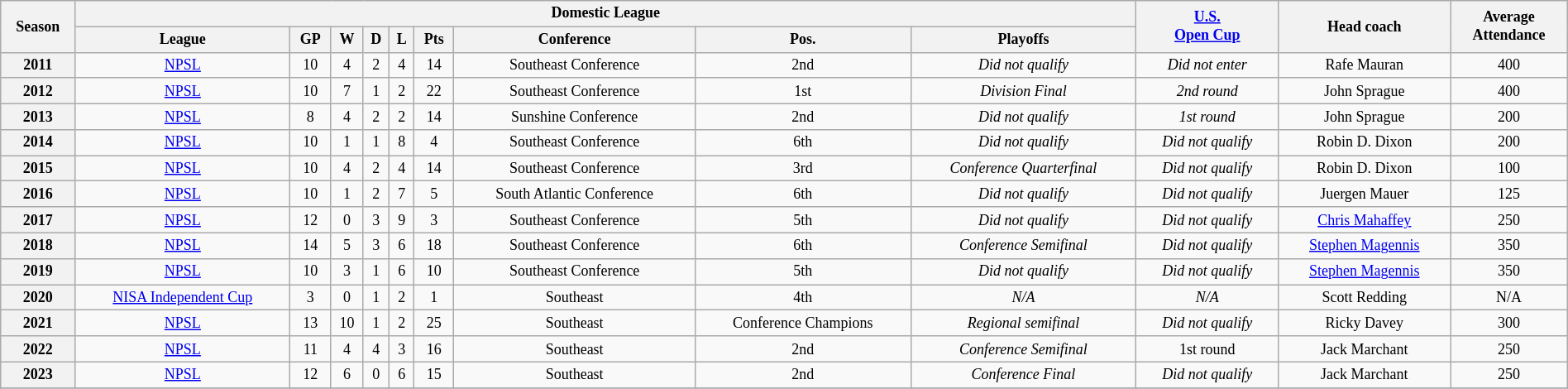<table class="wikitable" style="text-align: center; font-size: 12px" width="100%">
<tr>
<th rowspan="2">Season</th>
<th colspan="9">Domestic League</th>
<th rowspan="2"><a href='#'>U.S.<br>Open Cup</a></th>
<th rowspan="2">Head coach</th>
<th rowspan="2">Average<br>Attendance</th>
</tr>
<tr>
<th>League</th>
<th>GP</th>
<th>W</th>
<th>D</th>
<th>L</th>
<th>Pts</th>
<th>Conference</th>
<th>Pos.</th>
<th>Playoffs</th>
</tr>
<tr>
<th>2011</th>
<td><a href='#'>NPSL</a></td>
<td>10</td>
<td>4</td>
<td>2</td>
<td>4</td>
<td>14</td>
<td>Southeast Conference</td>
<td>2nd</td>
<td><em>Did not qualify</em></td>
<td><em>Did not enter</em></td>
<td> Rafe Mauran</td>
<td>400</td>
</tr>
<tr>
<th>2012</th>
<td><a href='#'>NPSL</a></td>
<td>10</td>
<td>7</td>
<td>1</td>
<td>2</td>
<td>22</td>
<td>Southeast Conference</td>
<td>1st</td>
<td><em>Division Final</em></td>
<td><em>2nd round</em></td>
<td> John Sprague</td>
<td>400</td>
</tr>
<tr>
<th>2013</th>
<td><a href='#'>NPSL</a></td>
<td>8</td>
<td>4</td>
<td>2</td>
<td>2</td>
<td>14</td>
<td>Sunshine Conference</td>
<td>2nd</td>
<td><em>Did not qualify</em></td>
<td><em>1st round</em></td>
<td> John Sprague</td>
<td>200</td>
</tr>
<tr>
<th>2014</th>
<td><a href='#'>NPSL</a></td>
<td>10</td>
<td>1</td>
<td>1</td>
<td>8</td>
<td>4</td>
<td>Southeast Conference</td>
<td>6th</td>
<td><em>Did not qualify</em></td>
<td><em>Did not qualify</em></td>
<td> Robin D. Dixon</td>
<td>200</td>
</tr>
<tr>
<th>2015</th>
<td><a href='#'>NPSL</a></td>
<td>10</td>
<td>4</td>
<td>2</td>
<td>4</td>
<td>14</td>
<td>Southeast Conference</td>
<td>3rd</td>
<td><em>Conference Quarterfinal</em></td>
<td><em>Did not qualify</em></td>
<td> Robin D. Dixon</td>
<td>100</td>
</tr>
<tr>
<th>2016</th>
<td><a href='#'>NPSL</a></td>
<td>10</td>
<td>1</td>
<td>2</td>
<td>7</td>
<td>5</td>
<td>South Atlantic Conference</td>
<td>6th</td>
<td><em>Did not qualify</em></td>
<td><em>Did not qualify</em></td>
<td> Juergen Mauer</td>
<td>125</td>
</tr>
<tr>
<th>2017</th>
<td><a href='#'>NPSL</a></td>
<td>12</td>
<td>0</td>
<td>3</td>
<td>9</td>
<td>3</td>
<td>Southeast Conference</td>
<td>5th</td>
<td><em>Did not qualify</em></td>
<td><em>Did not qualify</em></td>
<td> <a href='#'>Chris Mahaffey</a></td>
<td>250</td>
</tr>
<tr>
<th>2018</th>
<td><a href='#'>NPSL</a></td>
<td>14</td>
<td>5</td>
<td>3</td>
<td>6</td>
<td>18</td>
<td>Southeast Conference</td>
<td>6th</td>
<td><em>Conference Semifinal</em></td>
<td><em>Did not qualify</em></td>
<td> <a href='#'>Stephen Magennis</a></td>
<td>350</td>
</tr>
<tr>
<th>2019</th>
<td><a href='#'>NPSL</a></td>
<td>10</td>
<td>3</td>
<td>1</td>
<td>6</td>
<td>10</td>
<td>Southeast Conference</td>
<td>5th</td>
<td><em>Did not qualify</em></td>
<td><em>Did not qualify</em></td>
<td> <a href='#'>Stephen Magennis</a></td>
<td>350</td>
</tr>
<tr>
<th>2020</th>
<td><a href='#'>NISA Independent Cup</a></td>
<td>3</td>
<td>0</td>
<td>1</td>
<td>2</td>
<td>1</td>
<td>Southeast</td>
<td>4th</td>
<td><em>N/A</em></td>
<td><em>N/A</em></td>
<td> Scott Redding</td>
<td>N/A</td>
</tr>
<tr>
<th>2021</th>
<td><a href='#'>NPSL</a></td>
<td>13</td>
<td>10</td>
<td>1</td>
<td>2</td>
<td>25</td>
<td>Southeast</td>
<td>Conference Champions</td>
<td><em>Regional semifinal</em></td>
<td><em>Did not qualify</em></td>
<td> Ricky Davey</td>
<td>300</td>
</tr>
<tr>
<th>2022</th>
<td><a href='#'>NPSL</a></td>
<td>11</td>
<td>4</td>
<td>4</td>
<td>3</td>
<td>16</td>
<td>Southeast</td>
<td>2nd</td>
<td><em>Conference Semifinal</em></td>
<td>1st round</td>
<td> Jack Marchant</td>
<td>250</td>
</tr>
<tr>
<th>2023</th>
<td><a href='#'>NPSL</a></td>
<td>12</td>
<td>6</td>
<td>0</td>
<td>6</td>
<td>15</td>
<td>Southeast</td>
<td>2nd</td>
<td><em>Conference Final</em></td>
<td><em>Did not qualify</em></td>
<td> Jack Marchant</td>
<td>250</td>
</tr>
<tr>
</tr>
</table>
